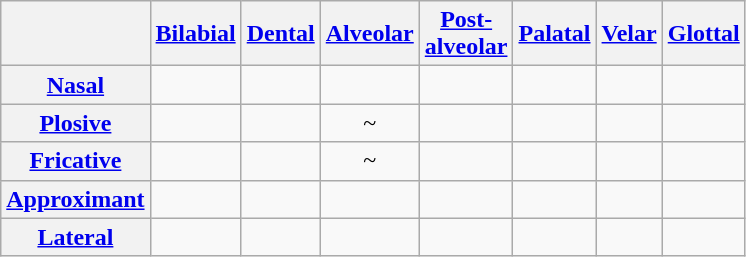<table class="wikitable" style="text-align:center">
<tr>
<th></th>
<th><a href='#'>Bilabial</a></th>
<th><a href='#'>Dental</a></th>
<th><a href='#'>Alveolar</a></th>
<th><a href='#'>Post-<br>alveolar</a></th>
<th><a href='#'>Palatal</a></th>
<th><a href='#'>Velar</a></th>
<th><a href='#'>Glottal</a></th>
</tr>
<tr>
<th><a href='#'>Nasal</a></th>
<td> </td>
<td></td>
<td> </td>
<td></td>
<td></td>
<td></td>
<td></td>
</tr>
<tr>
<th><a href='#'>Plosive</a></th>
<td> </td>
<td> </td>
<td>~ </td>
<td> </td>
<td></td>
<td> </td>
<td></td>
</tr>
<tr>
<th><a href='#'>Fricative</a></th>
<td></td>
<td> </td>
<td>~ </td>
<td> </td>
<td></td>
<td></td>
<td> </td>
</tr>
<tr>
<th><a href='#'>Approximant</a></th>
<td></td>
<td></td>
<td> </td>
<td></td>
<td> </td>
<td> </td>
<td></td>
</tr>
<tr>
<th><a href='#'>Lateral</a></th>
<td></td>
<td></td>
<td> </td>
<td></td>
<td></td>
<td></td>
<td></td>
</tr>
</table>
